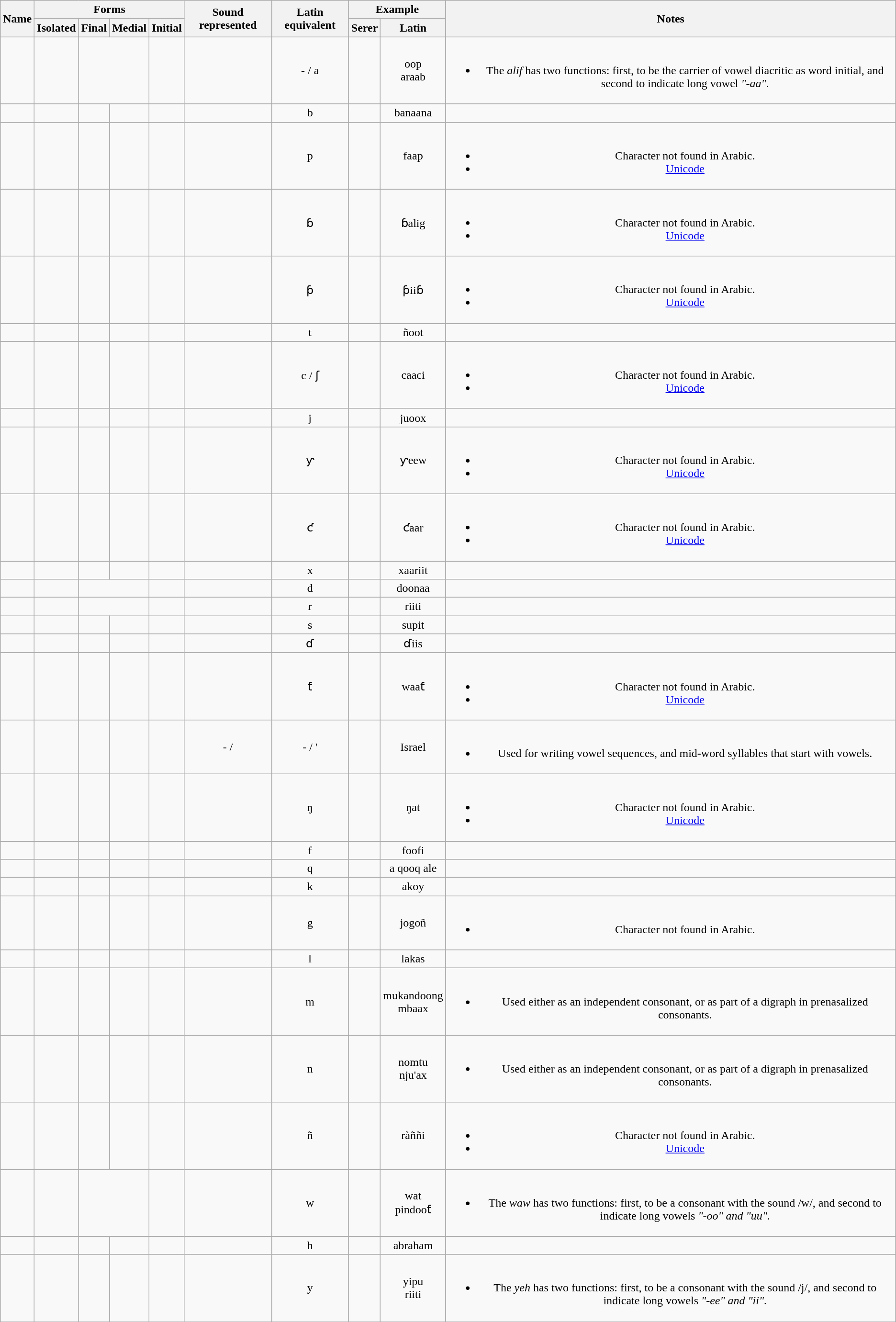<table class="wikitable" style="text-align: center;">
<tr>
<th rowspan="2">Name</th>
<th colspan="4">Forms</th>
<th rowspan="2">Sound represented</th>
<th rowspan="2">Latin equivalent</th>
<th colspan="2">Example</th>
<th rowspan="2">Notes</th>
</tr>
<tr>
<th>Isolated</th>
<th>Final</th>
<th>Medial</th>
<th>Initial</th>
<th>Serer</th>
<th>Latin</th>
</tr>
<tr>
<td><br></td>
<td><span></span></td>
<td colspan=2><span></span></td>
<td><span></span></td>
<td></td>
<td>- / a</td>
<td><span></span><br><span></span></td>
<td>oop<br>araab</td>
<td><br><ul><li>The <em>alif</em> has two functions: first, to be the carrier of vowel diacritic as word initial, and second to indicate long vowel <em>"-aa"</em>.</li></ul></td>
</tr>
<tr>
<td><br></td>
<td><span></span></td>
<td><span></span></td>
<td><span></span></td>
<td><span></span></td>
<td></td>
<td>b</td>
<td><span></span></td>
<td>banaana</td>
<td></td>
</tr>
<tr>
<td><br></td>
<td><span></span></td>
<td><span></span></td>
<td><span></span></td>
<td><span></span></td>
<td></td>
<td>p</td>
<td><span></span></td>
<td>faap</td>
<td><br><ul><li>Character not found in Arabic.</li><li><a href='#'>Unicode</a> </li></ul></td>
</tr>
<tr>
<td><br></td>
<td><span></span></td>
<td><span></span></td>
<td><span></span></td>
<td><span></span></td>
<td></td>
<td>ɓ</td>
<td><span></span></td>
<td>ɓalig</td>
<td><br><ul><li>Character not found in Arabic.</li><li><a href='#'>Unicode</a> </li></ul></td>
</tr>
<tr>
<td><br></td>
<td><span></span></td>
<td><span></span></td>
<td><span></span></td>
<td><span></span></td>
<td></td>
<td>ƥ</td>
<td><span></span></td>
<td>ƥiiɓ</td>
<td><br><ul><li>Character not found in Arabic.</li><li><a href='#'>Unicode</a> </li></ul></td>
</tr>
<tr>
<td><br></td>
<td><span></span></td>
<td><span></span></td>
<td><span></span></td>
<td><span></span></td>
<td></td>
<td>t</td>
<td><span></span></td>
<td>ñoot</td>
<td></td>
</tr>
<tr>
<td><br></td>
<td><span></span></td>
<td><span></span></td>
<td><span></span></td>
<td><span></span></td>
<td></td>
<td>c / ʃ</td>
<td><span></span></td>
<td>caaci</td>
<td><br><ul><li>Character not found in Arabic.</li><li><a href='#'>Unicode</a> </li></ul></td>
</tr>
<tr>
<td><br></td>
<td><span></span></td>
<td><span></span></td>
<td><span></span></td>
<td><span></span></td>
<td></td>
<td>j</td>
<td><span></span></td>
<td>juoox</td>
<td></td>
</tr>
<tr>
<td><br></td>
<td><span></span></td>
<td><span></span></td>
<td><span></span></td>
<td><span></span></td>
<td></td>
<td>ƴ</td>
<td><span></span></td>
<td>ƴeew</td>
<td><br><ul><li>Character not found in Arabic.</li><li><a href='#'>Unicode</a> </li></ul></td>
</tr>
<tr>
<td><br></td>
<td><span></span></td>
<td><span></span></td>
<td><span></span></td>
<td><span></span></td>
<td></td>
<td>ƈ</td>
<td><span></span></td>
<td>ƈaar</td>
<td><br><ul><li>Character not found in Arabic.</li><li><a href='#'>Unicode</a> </li></ul></td>
</tr>
<tr>
<td><br></td>
<td><span></span></td>
<td><span></span></td>
<td><span></span></td>
<td><span></span></td>
<td></td>
<td>x</td>
<td><span></span></td>
<td>xaariit</td>
<td></td>
</tr>
<tr>
<td><br></td>
<td><span></span></td>
<td colspan=2><span></span></td>
<td><span></span></td>
<td></td>
<td>d</td>
<td><span></span></td>
<td>doonaa</td>
<td></td>
</tr>
<tr>
<td><br></td>
<td><span></span></td>
<td colspan=2><span></span></td>
<td><span></span></td>
<td></td>
<td>r</td>
<td><span></span></td>
<td>riiti</td>
<td></td>
</tr>
<tr>
<td><br></td>
<td><span></span></td>
<td><span></span></td>
<td><span></span></td>
<td><span></span></td>
<td></td>
<td>s</td>
<td><span></span></td>
<td>supit</td>
<td></td>
</tr>
<tr>
<td><br></td>
<td><span></span></td>
<td><span></span></td>
<td><span></span></td>
<td><span></span></td>
<td></td>
<td>ɗ</td>
<td><span></span></td>
<td>ɗiis</td>
<td></td>
</tr>
<tr>
<td><br></td>
<td><span></span></td>
<td><span></span></td>
<td><span></span></td>
<td><span></span></td>
<td></td>
<td>ƭ</td>
<td><span></span></td>
<td>waaƭ</td>
<td><br><ul><li>Character not found in Arabic.</li><li><a href='#'>Unicode</a> </li></ul></td>
</tr>
<tr>
<td><br></td>
<td><span></span></td>
<td><span></span></td>
<td><span></span></td>
<td><span></span></td>
<td>- / </td>
<td>- / '</td>
<td><span></span></td>
<td>Israel</td>
<td>‌<br><ul><li>Used for writing vowel sequences, and mid-word syllables that start with vowels.</li></ul></td>
</tr>
<tr>
<td><br></td>
<td><span></span></td>
<td><span></span></td>
<td><span></span></td>
<td><span></span></td>
<td></td>
<td>ŋ</td>
<td><span></span></td>
<td>ŋat</td>
<td><br><ul><li>Character not found in Arabic.</li><li><a href='#'>Unicode</a> </li></ul></td>
</tr>
<tr>
<td><br></td>
<td><span></span></td>
<td><span></span></td>
<td><span></span></td>
<td><span></span></td>
<td></td>
<td>f</td>
<td><span></span></td>
<td>foofi</td>
<td></td>
</tr>
<tr>
<td><br></td>
<td><span></span></td>
<td><span></span></td>
<td><span></span></td>
<td><span></span></td>
<td></td>
<td>q</td>
<td><span></span></td>
<td>a qooq ale</td>
<td></td>
</tr>
<tr>
<td><br></td>
<td><span></span></td>
<td><span></span></td>
<td><span></span></td>
<td><span></span></td>
<td></td>
<td>k</td>
<td><span></span></td>
<td>akoy</td>
<td></td>
</tr>
<tr>
<td><br></td>
<td><span></span></td>
<td><span></span></td>
<td><span></span></td>
<td><span></span></td>
<td></td>
<td>g</td>
<td><span></span></td>
<td>jogoñ</td>
<td><br><ul><li>Character not found in Arabic.</li></ul></td>
</tr>
<tr>
<td><br></td>
<td><span></span></td>
<td><span></span></td>
<td><span></span></td>
<td><span></span></td>
<td></td>
<td>l</td>
<td><span></span></td>
<td>lakas</td>
<td></td>
</tr>
<tr>
<td><br></td>
<td><span></span></td>
<td><span></span></td>
<td><span></span></td>
<td><span></span></td>
<td></td>
<td>m</td>
<td><span></span><br><span></span></td>
<td>mukandoong<br>mbaax</td>
<td><br><ul><li>Used either as an independent consonant, or as part of a digraph in prenasalized consonants.</li></ul></td>
</tr>
<tr>
<td><br></td>
<td><span></span></td>
<td><span></span></td>
<td><span></span></td>
<td><span></span></td>
<td></td>
<td>n</td>
<td><span></span><br><span></span></td>
<td>nomtu<br>nju'ax</td>
<td><br><ul><li>Used either as an independent consonant, or as part of a digraph in prenasalized consonants.</li></ul></td>
</tr>
<tr>
<td><br></td>
<td><span></span></td>
<td><span></span></td>
<td><span></span></td>
<td><span></span></td>
<td></td>
<td>ñ</td>
<td><span></span></td>
<td>ràññi</td>
<td><br><ul><li>Character not found in Arabic.</li><li><a href='#'>Unicode</a> </li></ul></td>
</tr>
<tr>
<td><br></td>
<td><span></span></td>
<td colspan=2><span></span></td>
<td><span></span></td>
<td></td>
<td>w</td>
<td><span></span><br><span></span></td>
<td>wat<br>pindooƭ</td>
<td><br><ul><li>The <em>waw</em> has two functions: first, to be a consonant with the sound /w/, and second to indicate long vowels <em>"-oo" and "uu"</em>.</li></ul></td>
</tr>
<tr>
<td><br></td>
<td><span></span></td>
<td><span></span></td>
<td><span></span></td>
<td><span></span></td>
<td></td>
<td>h</td>
<td><span></span></td>
<td>abraham</td>
<td></td>
</tr>
<tr>
<td><br></td>
<td><span></span></td>
<td><span></span></td>
<td><span></span></td>
<td><span></span></td>
<td></td>
<td>y</td>
<td><span></span><br><span></span></td>
<td>yipu<br>riiti</td>
<td><br><ul><li>The <em>yeh</em> has two functions: first, to be a consonant with the sound /j/, and second to indicate long vowels <em>"-ee" and "ii"</em>.</li></ul></td>
</tr>
</table>
